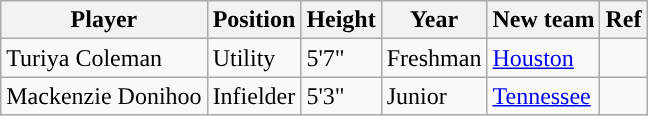<table class="wikitable sortable">
<tr>
<th style="text-align:center; ">Player</th>
<th style="text-align:center; ">Position</th>
<th style="text-align:center; ">Height</th>
<th style="text-align:center; ">Year</th>
<th style="text-align:center; ">New team</th>
<th style="text-align:center; ">Ref</th>
</tr>
<tr>
<td>Turiya Coleman</td>
<td>Utility</td>
<td>5'7"</td>
<td>Freshman</td>
<td><a href='#'>Houston</a></td>
<td></td>
</tr>
<tr>
<td>Mackenzie Donihoo</td>
<td>Infielder</td>
<td>5'3"</td>
<td>Junior</td>
<td><a href='#'>Tennessee</a></td>
<td></td>
</tr>
</table>
